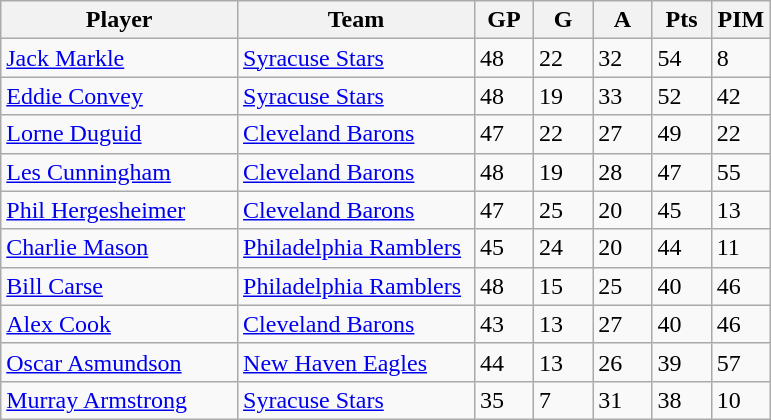<table class="wikitable">
<tr>
<th bgcolor="#DDDDFF" width="30%">Player</th>
<th bgcolor="#DDDDFF" width="30%">Team</th>
<th bgcolor="#DDDDFF" width="7.5%">GP</th>
<th bgcolor="#DDDDFF" width="7.5%">G</th>
<th bgcolor="#DDDDFF" width="7.5%">A</th>
<th bgcolor="#DDDDFF" width="7.5%">Pts</th>
<th bgcolor="#DDDDFF" width="7.5%">PIM</th>
</tr>
<tr>
<td><a href='#'>Jack Markle</a></td>
<td><a href='#'>Syracuse Stars</a></td>
<td>48</td>
<td>22</td>
<td>32</td>
<td>54</td>
<td>8</td>
</tr>
<tr>
<td><a href='#'>Eddie Convey</a></td>
<td><a href='#'>Syracuse Stars</a></td>
<td>48</td>
<td>19</td>
<td>33</td>
<td>52</td>
<td>42</td>
</tr>
<tr>
<td><a href='#'>Lorne Duguid</a></td>
<td><a href='#'>Cleveland Barons</a></td>
<td>47</td>
<td>22</td>
<td>27</td>
<td>49</td>
<td>22</td>
</tr>
<tr>
<td><a href='#'>Les Cunningham</a></td>
<td><a href='#'>Cleveland Barons</a></td>
<td>48</td>
<td>19</td>
<td>28</td>
<td>47</td>
<td>55</td>
</tr>
<tr>
<td><a href='#'>Phil Hergesheimer</a></td>
<td><a href='#'>Cleveland Barons</a></td>
<td>47</td>
<td>25</td>
<td>20</td>
<td>45</td>
<td>13</td>
</tr>
<tr>
<td><a href='#'>Charlie Mason</a></td>
<td><a href='#'>Philadelphia Ramblers</a></td>
<td>45</td>
<td>24</td>
<td>20</td>
<td>44</td>
<td>11</td>
</tr>
<tr>
<td><a href='#'>Bill Carse</a></td>
<td><a href='#'>Philadelphia Ramblers</a></td>
<td>48</td>
<td>15</td>
<td>25</td>
<td>40</td>
<td>46</td>
</tr>
<tr>
<td><a href='#'>Alex Cook</a></td>
<td><a href='#'>Cleveland Barons</a></td>
<td>43</td>
<td>13</td>
<td>27</td>
<td>40</td>
<td>46</td>
</tr>
<tr>
<td><a href='#'>Oscar Asmundson</a></td>
<td><a href='#'>New Haven Eagles</a></td>
<td>44</td>
<td>13</td>
<td>26</td>
<td>39</td>
<td>57</td>
</tr>
<tr>
<td><a href='#'>Murray Armstrong</a></td>
<td><a href='#'>Syracuse Stars</a></td>
<td>35</td>
<td>7</td>
<td>31</td>
<td>38</td>
<td>10</td>
</tr>
</table>
